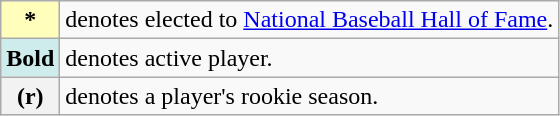<table class="wikitable" style="font-size:100%;">
<tr>
<th scope="row" style="background-color:#ffffbb">*</th>
<td>denotes elected to <a href='#'>National Baseball Hall of Fame</a>.</td>
</tr>
<tr>
<th scope="row" style="background:#cfecec;"><strong>Bold</strong></th>
<td>denotes active player.</td>
</tr>
<tr>
<th scope="row"><strong>(r)</strong></th>
<td>denotes a player's rookie season.</td>
</tr>
</table>
